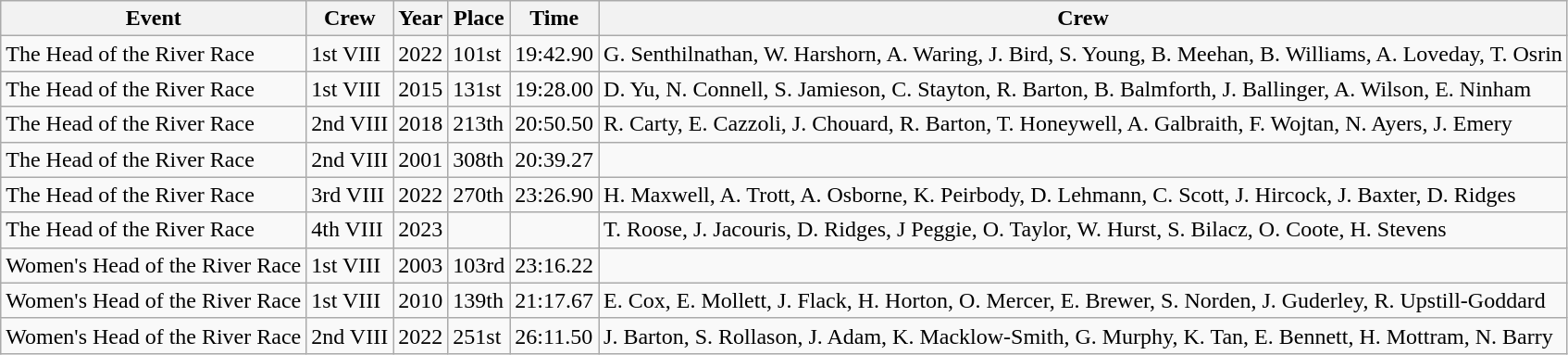<table class="wikitable">
<tr>
<th>Event</th>
<th>Crew</th>
<th>Year</th>
<th>Place</th>
<th>Time</th>
<th>Crew</th>
</tr>
<tr>
<td>The Head of the River Race</td>
<td>1st VIII</td>
<td>2022</td>
<td>101st</td>
<td>19:42.90</td>
<td>G. Senthilnathan, W. Harshorn, A. Waring, J. Bird, S. Young, B. Meehan, B. Williams, A. Loveday, T. Osrin</td>
</tr>
<tr>
<td>The Head of the River Race</td>
<td>1st VIII</td>
<td>2015</td>
<td>131st</td>
<td>19:28.00</td>
<td>D. Yu, N. Connell, S. Jamieson, C. Stayton, R. Barton, B. Balmforth, J. Ballinger, A. Wilson, E. Ninham</td>
</tr>
<tr>
<td>The Head of the River Race</td>
<td>2nd VIII</td>
<td>2018</td>
<td>213th</td>
<td>20:50.50</td>
<td>R. Carty, E. Cazzoli, J. Chouard, R. Barton, T. Honeywell, A. Galbraith, F. Wojtan, N. Ayers, J. Emery</td>
</tr>
<tr>
<td>The Head of the River Race</td>
<td>2nd VIII</td>
<td>2001</td>
<td>308th</td>
<td>20:39.27</td>
<td></td>
</tr>
<tr>
<td>The Head of the River Race</td>
<td>3rd VIII</td>
<td>2022</td>
<td>270th</td>
<td>23:26.90</td>
<td>H. Maxwell, A. Trott, A. Osborne, K. Peirbody, D. Lehmann, C. Scott, J. Hircock, J. Baxter, D. Ridges</td>
</tr>
<tr>
<td>The Head of the River Race</td>
<td>4th VIII</td>
<td>2023</td>
<td></td>
<td></td>
<td>T. Roose, J. Jacouris, D. Ridges, J Peggie, O. Taylor, W. Hurst, S. Bilacz, O. Coote, H. Stevens</td>
</tr>
<tr>
<td>Women's Head of the River Race</td>
<td>1st VIII</td>
<td>2003</td>
<td>103rd</td>
<td>23:16.22</td>
<td></td>
</tr>
<tr>
<td>Women's Head of the River Race</td>
<td>1st VIII</td>
<td>2010</td>
<td>139th</td>
<td>21:17.67</td>
<td>E. Cox, E. Mollett, J. Flack, H. Horton, O. Mercer, E. Brewer, S. Norden, J. Guderley, R. Upstill-Goddard</td>
</tr>
<tr>
<td>Women's Head of the River Race</td>
<td>2nd VIII</td>
<td>2022</td>
<td>251st</td>
<td>26:11.50</td>
<td>J. Barton, S. Rollason, J. Adam, K. Macklow-Smith, G. Murphy, K. Tan, E. Bennett, H. Mottram, N. Barry</td>
</tr>
</table>
